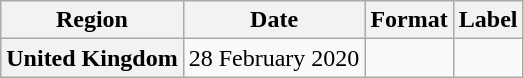<table class="wikitable plainrowheaders" style="text-align:center">
<tr>
<th>Region</th>
<th>Date</th>
<th>Format</th>
<th>Label</th>
</tr>
<tr>
<th scope="row">United Kingdom</th>
<td>28 February 2020</td>
<td></td>
<td></td>
</tr>
</table>
